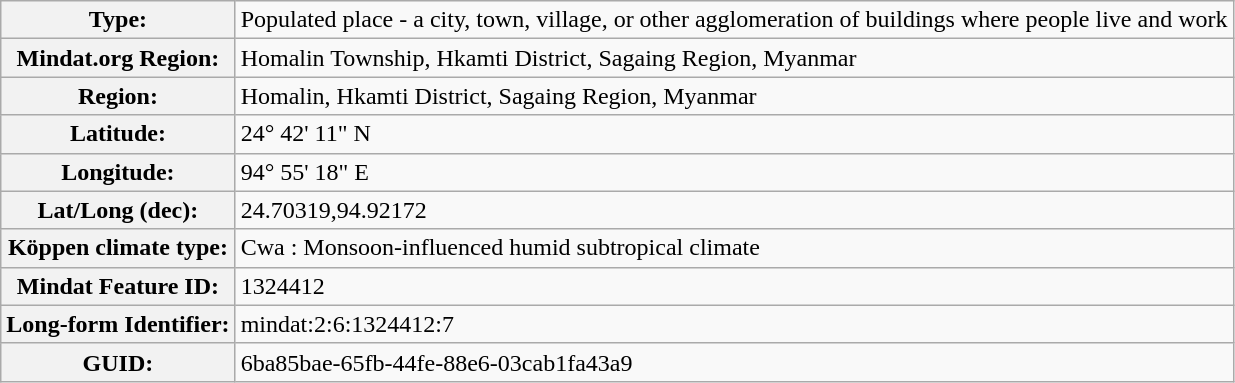<table class="wikitable">
<tr>
<th>Type:</th>
<td>Populated place - a city, town, village, or other agglomeration of buildings where people live and work</td>
</tr>
<tr>
<th>Mindat.org Region:</th>
<td>Homalin Township, Hkamti District, Sagaing Region, Myanmar</td>
</tr>
<tr>
<th>Region:</th>
<td>Homalin, Hkamti District, Sagaing Region, Myanmar</td>
</tr>
<tr>
<th>Latitude:</th>
<td>24° 42' 11" N</td>
</tr>
<tr>
<th>Longitude:</th>
<td>94° 55' 18" E</td>
</tr>
<tr>
<th>Lat/Long (dec):</th>
<td>24.70319,94.92172</td>
</tr>
<tr>
<th>Köppen climate type:</th>
<td>Cwa : Monsoon-influenced humid subtropical climate</td>
</tr>
<tr>
<th>Mindat Feature ID:</th>
<td>1324412</td>
</tr>
<tr>
<th>Long-form Identifier:</th>
<td>mindat:2:6:1324412:7</td>
</tr>
<tr>
<th>GUID:</th>
<td>6ba85bae-65fb-44fe-88e6-03cab1fa43a9</td>
</tr>
</table>
